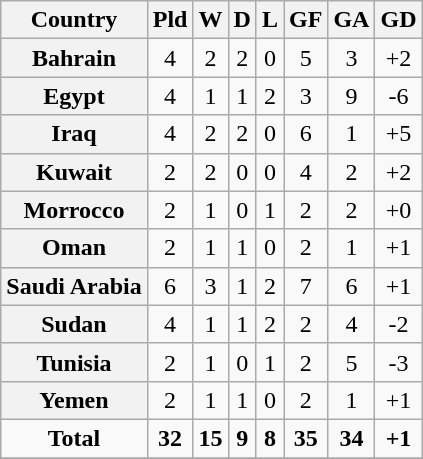<table class="wikitable plainrowheaders sortable" style="text-align:center">
<tr>
<th scope=col>Country</th>
<th scope=col>Pld</th>
<th scope=col>W</th>
<th scope=col>D</th>
<th scope=col>L</th>
<th scope=col>GF</th>
<th scope=col>GA</th>
<th scope=col>GD</th>
</tr>
<tr>
<th scope=row> Bahrain</th>
<td>4</td>
<td>2</td>
<td>2</td>
<td>0</td>
<td>5</td>
<td>3</td>
<td>+2</td>
</tr>
<tr>
<th scope=row> Egypt</th>
<td>4</td>
<td>1</td>
<td>1</td>
<td>2</td>
<td>3</td>
<td>9</td>
<td>-6</td>
</tr>
<tr>
<th scope=row> Iraq</th>
<td>4</td>
<td>2</td>
<td>2</td>
<td>0</td>
<td>6</td>
<td>1</td>
<td>+5</td>
</tr>
<tr>
<th scope=row> Kuwait</th>
<td>2</td>
<td>2</td>
<td>0</td>
<td>0</td>
<td>4</td>
<td>2</td>
<td>+2</td>
</tr>
<tr>
<th scope=row> Morrocco</th>
<td>2</td>
<td>1</td>
<td>0</td>
<td>1</td>
<td>2</td>
<td>2</td>
<td>+0</td>
</tr>
<tr>
<th scope=row> Oman</th>
<td>2</td>
<td>1</td>
<td>1</td>
<td>0</td>
<td>2</td>
<td>1</td>
<td>+1</td>
</tr>
<tr>
<th scope=row> Saudi Arabia</th>
<td>6</td>
<td>3</td>
<td>1</td>
<td>2</td>
<td>7</td>
<td>6</td>
<td>+1</td>
</tr>
<tr>
<th scope=row> Sudan</th>
<td>4</td>
<td>1</td>
<td>1</td>
<td>2</td>
<td>2</td>
<td>4</td>
<td>-2</td>
</tr>
<tr>
<th scope=row> Tunisia</th>
<td>2</td>
<td>1</td>
<td>0</td>
<td>1</td>
<td>2</td>
<td>5</td>
<td>-3</td>
</tr>
<tr>
<th scope=row> Yemen</th>
<td>2</td>
<td>1</td>
<td>1</td>
<td>0</td>
<td>2</td>
<td>1</td>
<td>+1</td>
</tr>
<tr>
<td align-"center"><strong>Total</strong></td>
<td><strong>32</strong></td>
<td><strong>15</strong></td>
<td><strong>9</strong></td>
<td><strong>8</strong></td>
<td><strong>35</strong></td>
<td><strong>34</strong></td>
<td><strong>+1</strong></td>
</tr>
<tr>
</tr>
</table>
